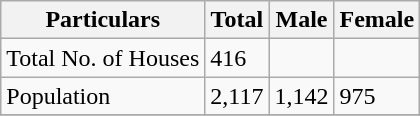<table class="wikitable sortable">
<tr>
<th>Particulars</th>
<th>Total</th>
<th>Male</th>
<th>Female</th>
</tr>
<tr>
<td>Total No. of Houses</td>
<td>416</td>
<td></td>
<td></td>
</tr>
<tr>
<td>Population</td>
<td>2,117</td>
<td>1,142</td>
<td>975</td>
</tr>
<tr>
</tr>
</table>
